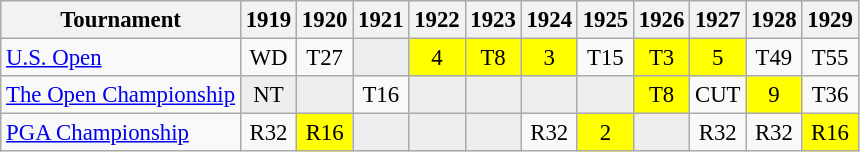<table class="wikitable" style="font-size:95%;text-align:center;">
<tr>
<th>Tournament</th>
<th>1919</th>
<th>1920</th>
<th>1921</th>
<th>1922</th>
<th>1923</th>
<th>1924</th>
<th>1925</th>
<th>1926</th>
<th>1927</th>
<th>1928</th>
<th>1929</th>
</tr>
<tr>
<td align=left><a href='#'>U.S. Open</a></td>
<td>WD</td>
<td>T27</td>
<td style="background:#eeeeee;"></td>
<td style="background:yellow;">4</td>
<td style="background:yellow;">T8</td>
<td style="background:yellow;">3</td>
<td>T15</td>
<td style="background:yellow;">T3</td>
<td style="background:yellow;">5</td>
<td>T49</td>
<td>T55</td>
</tr>
<tr>
<td align=left><a href='#'>The Open Championship</a></td>
<td style="background:#eeeeee;">NT</td>
<td style="background:#eeeeee;"></td>
<td>T16</td>
<td style="background:#eeeeee;"></td>
<td style="background:#eeeeee;"></td>
<td style="background:#eeeeee;"></td>
<td style="background:#eeeeee;"></td>
<td style="background:yellow;">T8</td>
<td>CUT</td>
<td style="background:yellow;">9</td>
<td>T36</td>
</tr>
<tr>
<td align=left><a href='#'>PGA Championship</a></td>
<td>R32</td>
<td style="background:yellow;">R16</td>
<td style="background:#eeeeee;"></td>
<td style="background:#eeeeee;"></td>
<td style="background:#eeeeee;"></td>
<td>R32</td>
<td style="background:yellow;">2</td>
<td style="background:#eeeeee;"></td>
<td>R32</td>
<td>R32</td>
<td style="background:yellow;">R16</td>
</tr>
</table>
